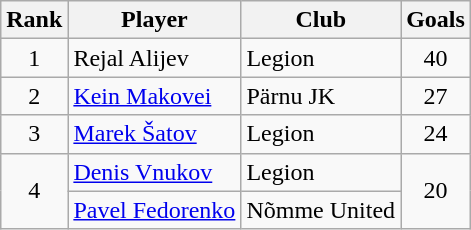<table class="wikitable">
<tr>
<th>Rank</th>
<th>Player</th>
<th>Club</th>
<th>Goals</th>
</tr>
<tr>
<td align=center rowspan=>1</td>
<td> Rejal Alijev</td>
<td>Legion</td>
<td align=center rowspan=>40</td>
</tr>
<tr>
<td align=center rowspan=>2</td>
<td> <a href='#'>Kein Makovei</a></td>
<td>Pärnu JK</td>
<td align=center rowspan=>27</td>
</tr>
<tr>
<td align=center rowspan=>3</td>
<td> <a href='#'>Marek Šatov</a></td>
<td>Legion</td>
<td align=center rowspan=>24</td>
</tr>
<tr>
<td align=center rowspan=2>4</td>
<td> <a href='#'>Denis Vnukov</a></td>
<td>Legion</td>
<td align=center rowspan=2>20</td>
</tr>
<tr>
<td> <a href='#'>Pavel Fedorenko</a></td>
<td>Nõmme United</td>
</tr>
</table>
